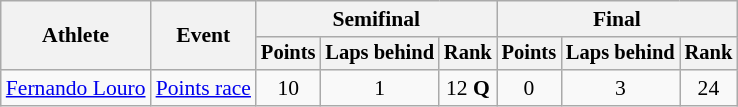<table class="wikitable" style="font-size:90%">
<tr>
<th rowspan="2">Athlete</th>
<th rowspan="2">Event</th>
<th colspan=3>Semifinal</th>
<th colspan=3>Final</th>
</tr>
<tr style="font-size:95%">
<th>Points</th>
<th>Laps behind</th>
<th>Rank</th>
<th>Points</th>
<th>Laps behind</th>
<th>Rank</th>
</tr>
<tr align=center>
<td align=left><a href='#'>Fernando Louro</a></td>
<td align=left><a href='#'>Points race</a></td>
<td>10</td>
<td>1</td>
<td>12 <strong>Q</strong></td>
<td>0</td>
<td>3</td>
<td>24</td>
</tr>
</table>
